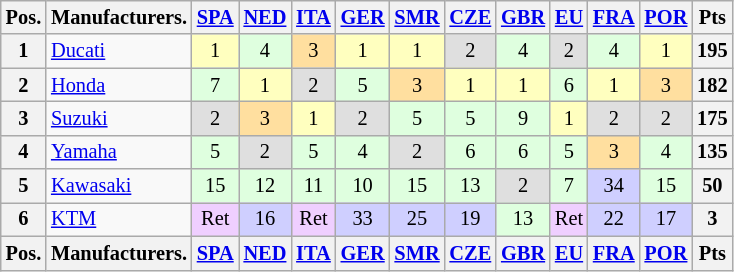<table class="wikitable" style="font-size: 85%; text-align: center">
<tr valign="top">
<th valign="middle">Pos.</th>
<th valign="middle">Manufacturers.</th>
<th><a href='#'>SPA</a><br></th>
<th><a href='#'>NED</a><br></th>
<th><a href='#'>ITA</a><br></th>
<th><a href='#'>GER</a><br></th>
<th><a href='#'>SMR</a><br></th>
<th><a href='#'>CZE</a><br></th>
<th><a href='#'>GBR</a><br></th>
<th><a href='#'>EU</a><br></th>
<th><a href='#'>FRA</a><br></th>
<th><a href='#'>POR</a><br></th>
<th valign="middle">Pts</th>
</tr>
<tr>
<th>1</th>
<td align="left"> <a href='#'>Ducati</a></td>
<td style="background:#ffffbf;">1</td>
<td style="background:#dfffdf;">4</td>
<td style="background:#ffdf9f;">3</td>
<td style="background:#ffffbf;">1</td>
<td style="background:#ffffbf;">1</td>
<td style="background:#dfdfdf;">2</td>
<td style="background:#dfffdf;">4</td>
<td style="background:#dfdfdf;">2</td>
<td style="background:#dfffdf;">4</td>
<td style="background:#ffffbf;">1</td>
<th>195</th>
</tr>
<tr>
<th>2</th>
<td align="left"> <a href='#'>Honda</a></td>
<td style="background:#dfffdf;">7</td>
<td style="background:#ffffbf;">1</td>
<td style="background:#dfdfdf;">2</td>
<td style="background:#dfffdf;">5</td>
<td style="background:#ffdf9f;">3</td>
<td style="background:#ffffbf;">1</td>
<td style="background:#ffffbf;">1</td>
<td style="background:#dfffdf;">6</td>
<td style="background:#ffffbf;">1</td>
<td style="background:#ffdf9f;">3</td>
<th>182</th>
</tr>
<tr>
<th>3</th>
<td align="left"> <a href='#'>Suzuki</a></td>
<td style="background:#dfdfdf;">2</td>
<td style="background:#ffdf9f;">3</td>
<td style="background:#ffffbf;">1</td>
<td style="background:#dfdfdf;">2</td>
<td style="background:#dfffdf;">5</td>
<td style="background:#dfffdf;">5</td>
<td style="background:#dfffdf;">9</td>
<td style="background:#ffffbf;">1</td>
<td style="background:#dfdfdf;">2</td>
<td style="background:#dfdfdf;">2</td>
<th>175</th>
</tr>
<tr>
<th>4</th>
<td align="left"> <a href='#'>Yamaha</a></td>
<td style="background:#dfffdf;">5</td>
<td style="background:#dfdfdf;">2</td>
<td style="background:#dfffdf;">5</td>
<td style="background:#dfffdf;">4</td>
<td style="background:#dfdfdf;">2</td>
<td style="background:#dfffdf;">6</td>
<td style="background:#dfffdf;">6</td>
<td style="background:#dfffdf;">5</td>
<td style="background:#ffdf9f;">3</td>
<td style="background:#dfffdf;">4</td>
<th>135</th>
</tr>
<tr>
<th>5</th>
<td align="left"> <a href='#'>Kawasaki</a></td>
<td style="background:#dfffdf;">15</td>
<td style="background:#dfffdf;">12</td>
<td style="background:#dfffdf;">11</td>
<td style="background:#dfffdf;">10</td>
<td style="background:#dfffdf;">15</td>
<td style="background:#dfffdf;">13</td>
<td style="background:#dfdfdf;">2</td>
<td style="background:#dfffdf;">7</td>
<td style="background:#cfcfff;">34</td>
<td style="background:#dfffdf;">15</td>
<th>50</th>
</tr>
<tr>
<th>6</th>
<td align="left"> <a href='#'>KTM</a></td>
<td style="background:#efcfff;">Ret</td>
<td style="background:#cfcfff;">16</td>
<td style="background:#efcfff;">Ret</td>
<td style="background:#cfcfff;">33</td>
<td style="background:#cfcfff;">25</td>
<td style="background:#cfcfff;">19</td>
<td style="background:#dfffdf;">13</td>
<td style="background:#efcfff;">Ret</td>
<td style="background:#cfcfff;">22</td>
<td style="background:#cfcfff;">17</td>
<th>3</th>
</tr>
<tr valign="top">
<th valign="middle">Pos.</th>
<th valign="middle">Manufacturers.</th>
<th><a href='#'>SPA</a><br></th>
<th><a href='#'>NED</a><br></th>
<th><a href='#'>ITA</a><br></th>
<th><a href='#'>GER</a><br></th>
<th><a href='#'>SMR</a><br></th>
<th><a href='#'>CZE</a><br></th>
<th><a href='#'>GBR</a><br></th>
<th><a href='#'>EU</a><br></th>
<th><a href='#'>FRA</a><br></th>
<th><a href='#'>POR</a><br></th>
<th valign="middle">Pts</th>
</tr>
</table>
